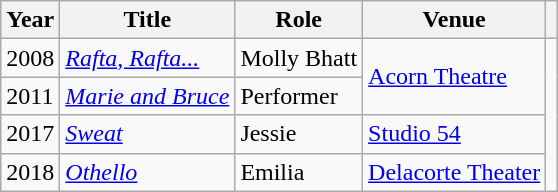<table class="wikitable sortable">
<tr>
<th>Year</th>
<th>Title</th>
<th>Role</th>
<th>Venue</th>
<th class="unsortable"></th>
</tr>
<tr>
<td>2008</td>
<td><em><a href='#'>Rafta, Rafta...</a></em></td>
<td>Molly Bhatt</td>
<td rowspan="2"><a href='#'>Acorn Theatre</a></td>
<td rowspan="4" style="text-align:center;"></td>
</tr>
<tr>
<td>2011</td>
<td><em><a href='#'>Marie and Bruce</a></em></td>
<td>Performer</td>
</tr>
<tr>
<td>2017</td>
<td><em><a href='#'>Sweat</a></em></td>
<td>Jessie</td>
<td><a href='#'>Studio 54</a></td>
</tr>
<tr>
<td>2018</td>
<td><em><a href='#'>Othello</a></em></td>
<td>Emilia</td>
<td><a href='#'>Delacorte Theater</a></td>
</tr>
</table>
